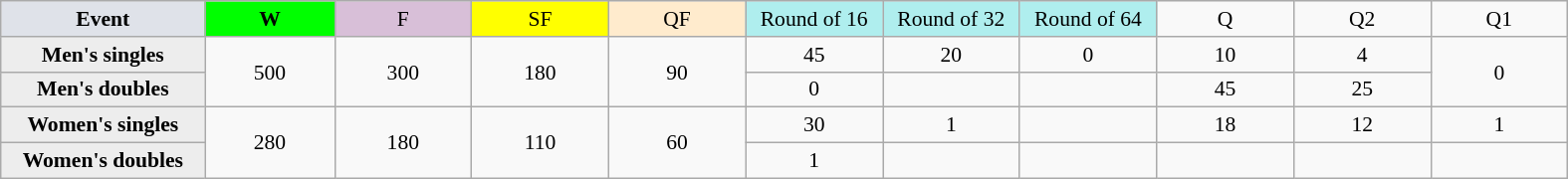<table class=wikitable style=font-size:90%;text-align:center>
<tr>
<td style="width:130px; background:#dfe2e9;"><strong>Event</strong></td>
<td style="width:80px; background:lime;"><strong>W</strong></td>
<td style="width:85px; background:thistle;">F</td>
<td style="width:85px; background:#ff0;">SF</td>
<td style="width:85px; background:#ffebcd;">QF</td>
<td style="width:85px; background:#afeeee;">Round of 16</td>
<td style="width:85px; background:#afeeee;">Round of 32</td>
<td style="width:85px; background:#afeeee;">Round of 64</td>
<td width=85>Q</td>
<td width=85>Q2</td>
<td width=85>Q1</td>
</tr>
<tr>
<th style="background:#ededed;">Men's singles</th>
<td rowspan=2>500</td>
<td rowspan=2>300</td>
<td rowspan=2>180</td>
<td rowspan=2>90</td>
<td>45</td>
<td>20</td>
<td>0</td>
<td>10</td>
<td>4</td>
<td rowspan=2>0</td>
</tr>
<tr>
<th style="background:#ededed;">Men's doubles</th>
<td>0</td>
<td></td>
<td></td>
<td>45</td>
<td>25</td>
</tr>
<tr>
<th style="background:#ededed;">Women's singles</th>
<td rowspan=2>280</td>
<td rowspan=2>180</td>
<td rowspan=2>110</td>
<td rowspan=2>60</td>
<td>30</td>
<td>1</td>
<td></td>
<td>18</td>
<td>12</td>
<td>1</td>
</tr>
<tr>
<th style="background:#ededed;">Women's doubles</th>
<td>1</td>
<td></td>
<td></td>
<td></td>
<td></td>
<td></td>
</tr>
</table>
